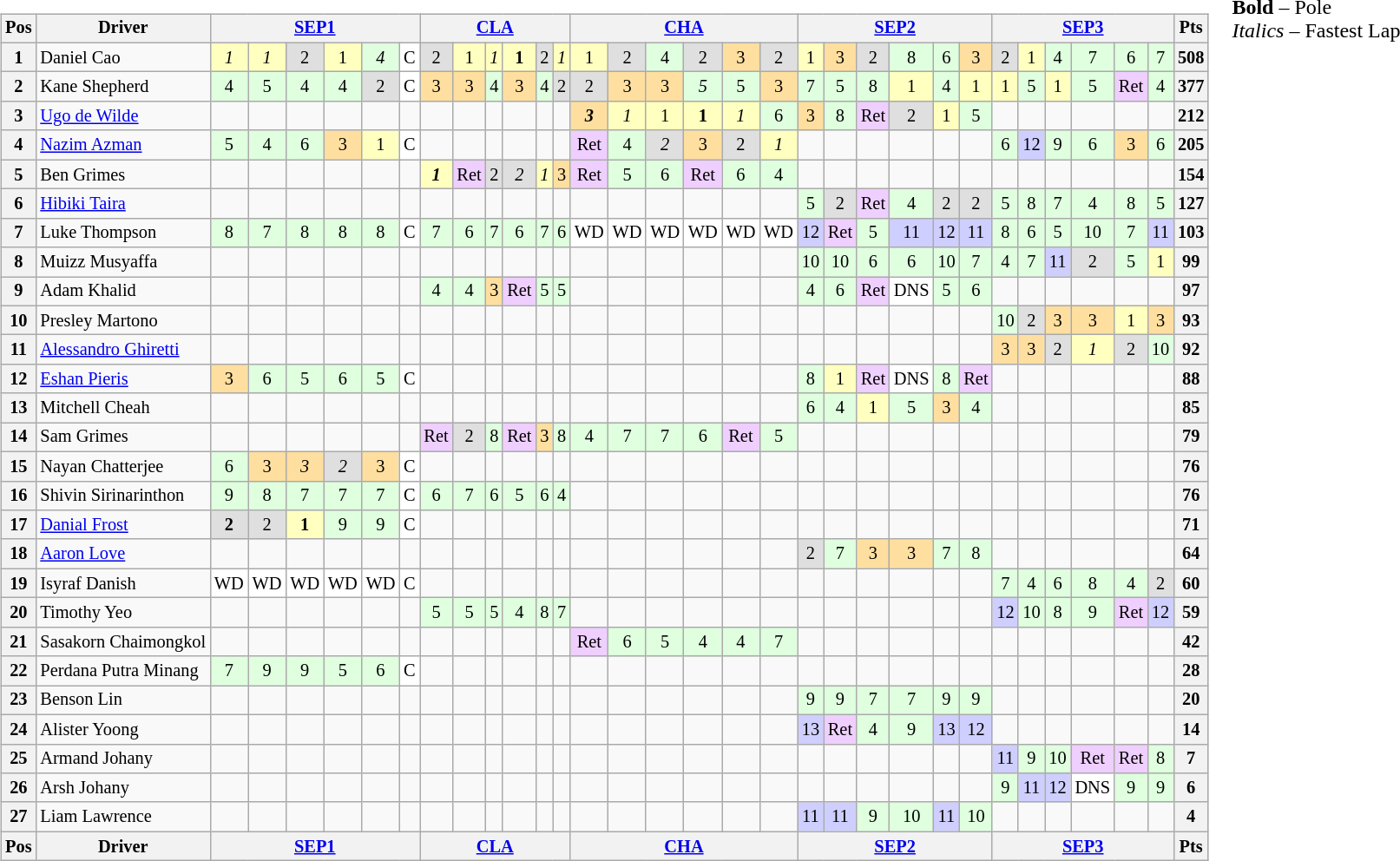<table>
<tr>
<td><br><table class="wikitable" style="font-size: 85%; text-align:center">
<tr>
<th>Pos</th>
<th>Driver</th>
<th colspan=6><a href='#'>SEP1</a><br></th>
<th colspan=6><a href='#'>CLA</a><br></th>
<th colspan=6><a href='#'>CHA</a><br></th>
<th colspan=6><a href='#'>SEP2</a><br></th>
<th colspan=6><a href='#'>SEP3</a><br></th>
<th>Pts</th>
</tr>
<tr>
<th>1</th>
<td style="text-align:left"> Daniel Cao</td>
<td style="background:#ffffbf"><em>1</em></td>
<td style="background:#ffffbf"><em>1</em></td>
<td style="background:#dfdfdf">2</td>
<td style="background:#ffffbf">1</td>
<td style="background:#dfffdf"><em>4</em></td>
<td style="background:#ffffff">C</td>
<td style="background:#dfdfdf">2</td>
<td style="background:#ffffbf">1</td>
<td style="background:#ffffbf"><em>1</em></td>
<td style="background:#ffffbf"><strong>1</strong></td>
<td style="background:#dfdfdf">2</td>
<td style="background:#ffffbf"><em>1</em></td>
<td style="background:#ffffbf">1</td>
<td style="background:#dfdfdf">2</td>
<td style="background:#dfffdf">4</td>
<td style="background:#dfdfdf">2</td>
<td style="background:#ffdf9f">3</td>
<td style="background:#dfdfdf">2</td>
<td style="background:#ffffbf">1</td>
<td style="background:#ffdf9f">3</td>
<td style="background:#dfdfdf">2</td>
<td style="background:#dfffdf">8</td>
<td style="background:#dfffdf">6</td>
<td style="background:#ffdf9f">3</td>
<td style="background:#dfdfdf">2</td>
<td style="background:#ffffbf">1</td>
<td style="background:#dfffdf">4</td>
<td style="background:#dfffdf">7</td>
<td style="background:#dfffdf">6</td>
<td style="background:#dfffdf">7</td>
<th>508</th>
</tr>
<tr>
<th>2</th>
<td style="text-align:left"> Kane Shepherd</td>
<td style="background:#dfffdf">4</td>
<td style="background:#dfffdf">5</td>
<td style="background:#dfffdf">4</td>
<td style="background:#dfffdf">4</td>
<td style="background:#dfdfdf">2</td>
<td style="background:#ffffff">C</td>
<td style="background:#ffdf9f">3</td>
<td style="background:#ffdf9f">3</td>
<td style="background:#dfffdf">4</td>
<td style="background:#ffdf9f">3</td>
<td style="background:#dfffdf">4</td>
<td style="background:#dfdfdf">2</td>
<td style="background:#dfdfdf">2</td>
<td style="background:#ffdf9f">3</td>
<td style="background:#ffdf9f">3</td>
<td style="background:#dfffdf"><em>5</em></td>
<td style="background:#dfffdf">5</td>
<td style="background:#ffdf9f">3</td>
<td style="background:#dfffdf">7</td>
<td style="background:#dfffdf">5</td>
<td style="background:#dfffdf">8</td>
<td style="background:#ffffbf">1</td>
<td style="background:#dfffdf">4</td>
<td style="background:#ffffbf">1</td>
<td style="background:#ffffbf">1</td>
<td style="background:#dfffdf">5</td>
<td style="background:#ffffbf">1</td>
<td style="background:#dfffdf">5</td>
<td style="background:#efcfff">Ret</td>
<td style="background:#dfffdf">4</td>
<th>377</th>
</tr>
<tr>
<th>3</th>
<td style="text-align:left"> <a href='#'>Ugo de Wilde</a></td>
<td></td>
<td></td>
<td></td>
<td></td>
<td></td>
<td></td>
<td></td>
<td></td>
<td></td>
<td></td>
<td></td>
<td></td>
<td style="background:#ffdf9f"><strong><em>3</em></strong></td>
<td style="background:#ffffbf"><em>1</em></td>
<td style="background:#ffffbf">1</td>
<td style="background:#ffffbf"><strong>1</strong></td>
<td style="background:#ffffbf"><em>1</em></td>
<td style="background:#dfffdf">6</td>
<td style="background:#ffdf9f">3</td>
<td style="background:#dfffdf">8</td>
<td style="background:#efcfff">Ret</td>
<td style="background:#dfdfdf">2</td>
<td style="background:#ffffbf">1</td>
<td style="background:#dfffdf">5</td>
<td></td>
<td></td>
<td></td>
<td></td>
<td></td>
<td></td>
<th>212</th>
</tr>
<tr>
<th>4</th>
<td style="text-align:left"> <a href='#'>Nazim Azman</a></td>
<td style="background:#dfffdf">5</td>
<td style="background:#dfffdf">4</td>
<td style="background:#dfffdf">6</td>
<td style="background:#ffdf9f">3</td>
<td style="background:#ffffbf">1</td>
<td style="background:#ffffff">C</td>
<td></td>
<td></td>
<td></td>
<td></td>
<td></td>
<td></td>
<td style="background:#efcfff">Ret</td>
<td style="background:#dfffdf">4</td>
<td style="background:#dfdfdf"><em>2</em></td>
<td style="background:#ffdf9f">3</td>
<td style="background:#dfdfdf">2</td>
<td style="background:#ffffbf"><em>1</em></td>
<td></td>
<td></td>
<td></td>
<td></td>
<td></td>
<td></td>
<td style="background:#dfffdf">6</td>
<td style="background:#cfcfff">12</td>
<td style="background:#dfffdf">9</td>
<td style="background:#dfffdf">6</td>
<td style="background:#ffdf9f">3</td>
<td style="background:#dfffdf">6</td>
<th>205</th>
</tr>
<tr>
<th>5</th>
<td style="text-align:left"> Ben Grimes</td>
<td></td>
<td></td>
<td></td>
<td></td>
<td></td>
<td></td>
<td style="background:#ffffbf"><strong><em>1</em></strong></td>
<td style="background:#efcfff">Ret</td>
<td style="background:#dfdfdf">2</td>
<td style="background:#dfdfdf"><em>2</em></td>
<td style="background:#ffffbf"><em>1</em></td>
<td style="background:#ffdf9f">3</td>
<td style="background:#efcfff">Ret</td>
<td style="background:#dfffdf">5</td>
<td style="background:#dfffdf">6</td>
<td style="background:#efcfff">Ret</td>
<td style="background:#dfffdf">6</td>
<td style="background:#dfffdf">4</td>
<td></td>
<td></td>
<td></td>
<td></td>
<td></td>
<td></td>
<td></td>
<td></td>
<td></td>
<td></td>
<td></td>
<td></td>
<th>154</th>
</tr>
<tr>
<th>6</th>
<td style="text-align:left"> <a href='#'>Hibiki Taira</a></td>
<td></td>
<td></td>
<td></td>
<td></td>
<td></td>
<td></td>
<td></td>
<td></td>
<td></td>
<td></td>
<td></td>
<td></td>
<td></td>
<td></td>
<td></td>
<td></td>
<td></td>
<td></td>
<td style="background:#dfffdf">5</td>
<td style="background:#dfdfdf">2</td>
<td style="background:#efcfff">Ret</td>
<td style="background:#dfffdf">4</td>
<td style="background:#dfdfdf">2</td>
<td style="background:#dfdfdf">2</td>
<td style="background:#dfffdf">5</td>
<td style="background:#dfffdf">8</td>
<td style="background:#dfffdf">7</td>
<td style="background:#dfffdf">4</td>
<td style="background:#dfffdf">8</td>
<td style="background:#dfffdf">5</td>
<th>127</th>
</tr>
<tr>
<th>7</th>
<td style="text-align:left"> Luke Thompson</td>
<td style="background:#dfffdf">8</td>
<td style="background:#dfffdf">7</td>
<td style="background:#dfffdf">8</td>
<td style="background:#dfffdf">8</td>
<td style="background:#dfffdf">8</td>
<td style="background:#ffffff">C</td>
<td style="background:#dfffdf">7</td>
<td style="background:#dfffdf">6</td>
<td style="background:#dfffdf">7</td>
<td style="background:#dfffdf">6</td>
<td style="background:#dfffdf">7</td>
<td style="background:#dfffdf">6</td>
<td style="background:#ffffff">WD</td>
<td style="background:#ffffff">WD</td>
<td style="background:#ffffff">WD</td>
<td style="background:#ffffff">WD</td>
<td style="background:#ffffff">WD</td>
<td style="background:#ffffff">WD</td>
<td style="background:#cfcfff">12</td>
<td style="background:#efcfff">Ret</td>
<td style="background:#dfffdf">5</td>
<td style="background:#cfcfff">11</td>
<td style="background:#cfcfff">12</td>
<td style="background:#cfcfff">11</td>
<td style="background:#dfffdf">8</td>
<td style="background:#dfffdf">6</td>
<td style="background:#dfffdf">5</td>
<td style="background:#dfffdf">10</td>
<td style="background:#dfffdf">7</td>
<td style="background:#cfcfff">11</td>
<th>103</th>
</tr>
<tr>
<th>8</th>
<td style="text-align:left"> Muizz Musyaffa</td>
<td></td>
<td></td>
<td></td>
<td></td>
<td></td>
<td></td>
<td></td>
<td></td>
<td></td>
<td></td>
<td></td>
<td></td>
<td></td>
<td></td>
<td></td>
<td></td>
<td></td>
<td></td>
<td style="background:#dfffdf">10</td>
<td style="background:#dfffdf">10</td>
<td style="background:#dfffdf">6</td>
<td style="background:#dfffdf">6</td>
<td style="background:#dfffdf">10</td>
<td style="background:#dfffdf">7</td>
<td style="background:#dfffdf">4</td>
<td style="background:#dfffdf">7</td>
<td style="background:#cfcfff">11</td>
<td style="background:#dfdfdf">2</td>
<td style="background:#dfffdf">5</td>
<td style="background:#ffffbf">1</td>
<th>99</th>
</tr>
<tr>
<th>9</th>
<td style="text-align:left"> Adam Khalid</td>
<td></td>
<td></td>
<td></td>
<td></td>
<td></td>
<td></td>
<td style="background:#dfffdf">4</td>
<td style="background:#dfffdf">4</td>
<td style="background:#ffdf9f">3</td>
<td style="background:#efcfff">Ret</td>
<td style="background:#dfffdf">5</td>
<td style="background:#dfffdf">5</td>
<td></td>
<td></td>
<td></td>
<td></td>
<td></td>
<td></td>
<td style="background:#dfffdf">4</td>
<td style="background:#dfffdf">6</td>
<td style="background:#efcfff">Ret</td>
<td style="background:#ffffff">DNS</td>
<td style="background:#dfffdf">5</td>
<td style="background:#dfffdf">6</td>
<td></td>
<td></td>
<td></td>
<td></td>
<td></td>
<td></td>
<th>97</th>
</tr>
<tr>
<th>10</th>
<td style="text-align:left"> Presley Martono</td>
<td></td>
<td></td>
<td></td>
<td></td>
<td></td>
<td></td>
<td></td>
<td></td>
<td></td>
<td></td>
<td></td>
<td></td>
<td></td>
<td></td>
<td></td>
<td></td>
<td></td>
<td></td>
<td></td>
<td></td>
<td></td>
<td></td>
<td></td>
<td></td>
<td style="background:#dfffdf">10</td>
<td style="background:#dfdfdf">2</td>
<td style="background:#ffdf9f">3</td>
<td style="background:#ffdf9f">3</td>
<td style="background:#ffffbf">1</td>
<td style="background:#ffdf9f">3</td>
<th>93</th>
</tr>
<tr>
<th>11</th>
<td style="text-align:left"> <a href='#'>Alessandro Ghiretti</a></td>
<td></td>
<td></td>
<td></td>
<td></td>
<td></td>
<td></td>
<td></td>
<td></td>
<td></td>
<td></td>
<td></td>
<td></td>
<td></td>
<td></td>
<td></td>
<td></td>
<td></td>
<td></td>
<td></td>
<td></td>
<td></td>
<td></td>
<td></td>
<td></td>
<td style="background:#ffdf9f">3</td>
<td style="background:#ffdf9f">3</td>
<td style="background:#dfdfdf">2</td>
<td style="background:#ffffbf"><em>1</em></td>
<td style="background:#dfdfdf">2</td>
<td style="background:#dfffdf">10</td>
<th>92</th>
</tr>
<tr>
<th>12</th>
<td style="text-align:left"> <a href='#'>Eshan Pieris</a></td>
<td style="background:#ffdf9f">3</td>
<td style="background:#dfffdf">6</td>
<td style="background:#dfffdf">5</td>
<td style="background:#dfffdf">6</td>
<td style="background:#dfffdf">5</td>
<td style="background:#ffffff">C</td>
<td></td>
<td></td>
<td></td>
<td></td>
<td></td>
<td></td>
<td></td>
<td></td>
<td></td>
<td></td>
<td></td>
<td></td>
<td style="background:#dfffdf">8</td>
<td style="background:#ffffbf">1</td>
<td style="background:#efcfff">Ret</td>
<td style="background:#ffffff">DNS</td>
<td style="background:#dfffdf">8</td>
<td style="background:#efcfff">Ret</td>
<td></td>
<td></td>
<td></td>
<td></td>
<td></td>
<td></td>
<th>88</th>
</tr>
<tr>
<th>13</th>
<td style="text-align:left"> Mitchell Cheah</td>
<td></td>
<td></td>
<td></td>
<td></td>
<td></td>
<td></td>
<td></td>
<td></td>
<td></td>
<td></td>
<td></td>
<td></td>
<td></td>
<td></td>
<td></td>
<td></td>
<td></td>
<td></td>
<td style="background:#dfffdf">6</td>
<td style="background:#dfffdf">4</td>
<td style="background:#ffffbf">1</td>
<td style="background:#dfffdf">5</td>
<td style="background:#ffdf9f">3</td>
<td style="background:#dfffdf">4</td>
<td></td>
<td></td>
<td></td>
<td></td>
<td></td>
<td></td>
<th>85</th>
</tr>
<tr>
<th>14</th>
<td style="text-align:left"> Sam Grimes</td>
<td></td>
<td></td>
<td></td>
<td></td>
<td></td>
<td></td>
<td style="background:#efcfff">Ret</td>
<td style="background:#dfdfdf">2</td>
<td style="background:#dfffdf">8</td>
<td style="background:#efcfff">Ret</td>
<td style="background:#ffdf9f">3</td>
<td style="background:#dfffdf">8</td>
<td style="background:#dfffdf">4</td>
<td style="background:#dfffdf">7</td>
<td style="background:#dfffdf">7</td>
<td style="background:#dfffdf">6</td>
<td style="background:#efcfff">Ret</td>
<td style="background:#dfffdf">5</td>
<td></td>
<td></td>
<td></td>
<td></td>
<td></td>
<td></td>
<td></td>
<td></td>
<td></td>
<td></td>
<td></td>
<td></td>
<th>79</th>
</tr>
<tr>
<th>15</th>
<td style="text-align:left"> Nayan Chatterjee</td>
<td style="background:#dfffdf">6</td>
<td style="background:#ffdf9f">3</td>
<td style="background:#ffdf9f"><em>3</em></td>
<td style="background:#dfdfdf"><em>2</em></td>
<td style="background:#ffdf9f">3</td>
<td style="background:#ffffff">C</td>
<td></td>
<td></td>
<td></td>
<td></td>
<td></td>
<td></td>
<td></td>
<td></td>
<td></td>
<td></td>
<td></td>
<td></td>
<td></td>
<td></td>
<td></td>
<td></td>
<td></td>
<td></td>
<td></td>
<td></td>
<td></td>
<td></td>
<td></td>
<td></td>
<th>76</th>
</tr>
<tr>
<th>16</th>
<td style="text-align:left"> Shivin Sirinarinthon</td>
<td style="background:#dfffdf">9</td>
<td style="background:#dfffdf">8</td>
<td style="background:#dfffdf">7</td>
<td style="background:#dfffdf">7</td>
<td style="background:#dfffdf">7</td>
<td style="background:#ffffff">C</td>
<td style="background:#dfffdf">6</td>
<td style="background:#dfffdf">7</td>
<td style="background:#dfffdf">6</td>
<td style="background:#dfffdf">5</td>
<td style="background:#dfffdf">6</td>
<td style="background:#dfffdf">4</td>
<td></td>
<td></td>
<td></td>
<td></td>
<td></td>
<td></td>
<td></td>
<td></td>
<td></td>
<td></td>
<td></td>
<td></td>
<td></td>
<td></td>
<td></td>
<td></td>
<td></td>
<td></td>
<th>76</th>
</tr>
<tr>
<th>17</th>
<td style="text-align:left"> <a href='#'>Danial Frost</a></td>
<td style="background:#dfdfdf"><strong>2</strong></td>
<td style="background:#dfdfdf">2</td>
<td style="background:#ffffbf"><strong>1</strong></td>
<td style="background:#dfffdf">9</td>
<td style="background:#dfffdf">9</td>
<td style="background:#ffffff">C</td>
<td></td>
<td></td>
<td></td>
<td></td>
<td></td>
<td></td>
<td></td>
<td></td>
<td></td>
<td></td>
<td></td>
<td></td>
<td></td>
<td></td>
<td></td>
<td></td>
<td></td>
<td></td>
<td></td>
<td></td>
<td></td>
<td></td>
<td></td>
<td></td>
<th>71</th>
</tr>
<tr>
<th>18</th>
<td style="text-align:left"> <a href='#'>Aaron Love</a></td>
<td></td>
<td></td>
<td></td>
<td></td>
<td></td>
<td></td>
<td></td>
<td></td>
<td></td>
<td></td>
<td></td>
<td></td>
<td></td>
<td></td>
<td></td>
<td></td>
<td></td>
<td></td>
<td style="background:#dfdfdf">2</td>
<td style="background:#dfffdf">7</td>
<td style="background:#ffdf9f">3</td>
<td style="background:#ffdf9f">3</td>
<td style="background:#dfffdf">7</td>
<td style="background:#dfffdf">8</td>
<td></td>
<td></td>
<td></td>
<td></td>
<td></td>
<td></td>
<th>64</th>
</tr>
<tr>
<th>19</th>
<td style="text-align:left"> Isyraf Danish</td>
<td style="background:#ffffff">WD</td>
<td style="background:#ffffff">WD</td>
<td style="background:#ffffff">WD</td>
<td style="background:#ffffff">WD</td>
<td style="background:#ffffff">WD</td>
<td style="background:#ffffff">C</td>
<td></td>
<td></td>
<td></td>
<td></td>
<td></td>
<td></td>
<td></td>
<td></td>
<td></td>
<td></td>
<td></td>
<td></td>
<td></td>
<td></td>
<td></td>
<td></td>
<td></td>
<td></td>
<td style="background:#dfffdf">7</td>
<td style="background:#dfffdf">4</td>
<td style="background:#dfffdf">6</td>
<td style="background:#dfffdf">8</td>
<td style="background:#dfffdf">4</td>
<td style="background:#dfdfdf">2</td>
<th>60</th>
</tr>
<tr>
<th>20</th>
<td style="text-align:left"> Timothy Yeo</td>
<td></td>
<td></td>
<td></td>
<td></td>
<td></td>
<td></td>
<td style="background:#dfffdf">5</td>
<td style="background:#dfffdf">5</td>
<td style="background:#dfffdf">5</td>
<td style="background:#dfffdf">4</td>
<td style="background:#dfffdf">8</td>
<td style="background:#dfffdf">7</td>
<td></td>
<td></td>
<td></td>
<td></td>
<td></td>
<td></td>
<td></td>
<td></td>
<td></td>
<td></td>
<td></td>
<td></td>
<td style="background:#cfcfff">12</td>
<td style="background:#dfffdf">10</td>
<td style="background:#dfffdf">8</td>
<td style="background:#dfffdf">9</td>
<td style="background:#efcfff">Ret</td>
<td style="background:#cfcfff">12</td>
<th>59</th>
</tr>
<tr>
<th>21</th>
<td style="text-align:left" nowrap> Sasakorn Chaimongkol</td>
<td></td>
<td></td>
<td></td>
<td></td>
<td></td>
<td></td>
<td></td>
<td></td>
<td></td>
<td></td>
<td></td>
<td></td>
<td style="background:#efcfff">Ret</td>
<td style="background:#dfffdf">6</td>
<td style="background:#dfffdf">5</td>
<td style="background:#dfffdf">4</td>
<td style="background:#dfffdf">4</td>
<td style="background:#dfffdf">7</td>
<td></td>
<td></td>
<td></td>
<td></td>
<td></td>
<td></td>
<td></td>
<td></td>
<td></td>
<td></td>
<td></td>
<td></td>
<th>42</th>
</tr>
<tr>
<th>22</th>
<td style="text-align:left"> Perdana Putra Minang</td>
<td style="background:#dfffdf">7</td>
<td style="background:#dfffdf">9</td>
<td style="background:#dfffdf">9</td>
<td style="background:#dfffdf">5</td>
<td style="background:#dfffdf">6</td>
<td style="background:#ffffff">C</td>
<td></td>
<td></td>
<td></td>
<td></td>
<td></td>
<td></td>
<td></td>
<td></td>
<td></td>
<td></td>
<td></td>
<td></td>
<td></td>
<td></td>
<td></td>
<td></td>
<td></td>
<td></td>
<td></td>
<td></td>
<td></td>
<td></td>
<td></td>
<td></td>
<th>28</th>
</tr>
<tr>
<th>23</th>
<td style="text-align:left"> Benson Lin</td>
<td></td>
<td></td>
<td></td>
<td></td>
<td></td>
<td></td>
<td></td>
<td></td>
<td></td>
<td></td>
<td></td>
<td></td>
<td></td>
<td></td>
<td></td>
<td></td>
<td></td>
<td></td>
<td style="background:#dfffdf">9</td>
<td style="background:#dfffdf">9</td>
<td style="background:#dfffdf">7</td>
<td style="background:#dfffdf">7</td>
<td style="background:#dfffdf">9</td>
<td style="background:#dfffdf">9</td>
<td></td>
<td></td>
<td></td>
<td></td>
<td></td>
<td></td>
<th>20</th>
</tr>
<tr>
<th>24</th>
<td style="text-align:left"> Alister Yoong</td>
<td></td>
<td></td>
<td></td>
<td></td>
<td></td>
<td></td>
<td></td>
<td></td>
<td></td>
<td></td>
<td></td>
<td></td>
<td></td>
<td></td>
<td></td>
<td></td>
<td></td>
<td></td>
<td style="background:#cfcfff">13</td>
<td style="background:#efcfff">Ret</td>
<td style="background:#dfffdf">4</td>
<td style="background:#dfffdf">9</td>
<td style="background:#cfcfff">13</td>
<td style="background:#cfcfff">12</td>
<td></td>
<td></td>
<td></td>
<td></td>
<td></td>
<td></td>
<th>14</th>
</tr>
<tr>
<th>25</th>
<td style="text-align:left"> Armand Johany</td>
<td></td>
<td></td>
<td></td>
<td></td>
<td></td>
<td></td>
<td></td>
<td></td>
<td></td>
<td></td>
<td></td>
<td></td>
<td></td>
<td></td>
<td></td>
<td></td>
<td></td>
<td></td>
<td></td>
<td></td>
<td></td>
<td></td>
<td></td>
<td></td>
<td style="background:#cfcfff">11</td>
<td style="background:#dfffdf">9</td>
<td style="background:#dfffdf">10</td>
<td style="background:#efcfff">Ret</td>
<td style="background:#efcfff">Ret</td>
<td style="background:#dfffdf">8</td>
<th>7</th>
</tr>
<tr>
<th>26</th>
<td style="text-align:left"> Arsh Johany</td>
<td></td>
<td></td>
<td></td>
<td></td>
<td></td>
<td></td>
<td></td>
<td></td>
<td></td>
<td></td>
<td></td>
<td></td>
<td></td>
<td></td>
<td></td>
<td></td>
<td></td>
<td></td>
<td></td>
<td></td>
<td></td>
<td></td>
<td></td>
<td></td>
<td style="background:#dfffdf">9</td>
<td style="background:#cfcfff">11</td>
<td style="background:#cfcfff">12</td>
<td style="background:#ffffff">DNS</td>
<td style="background:#dfffdf">9</td>
<td style="background:#dfffdf">9</td>
<th>6</th>
</tr>
<tr>
<th>27</th>
<td style="text-align:left"> Liam Lawrence</td>
<td></td>
<td></td>
<td></td>
<td></td>
<td></td>
<td></td>
<td></td>
<td></td>
<td></td>
<td></td>
<td></td>
<td></td>
<td></td>
<td></td>
<td></td>
<td></td>
<td></td>
<td></td>
<td style="background:#cfcfff">11</td>
<td style="background:#cfcfff">11</td>
<td style="background:#dfffdf">9</td>
<td style="background:#dfffdf">10</td>
<td style="background:#cfcfff">11</td>
<td style="background:#dfffdf">10</td>
<td></td>
<td></td>
<td></td>
<td></td>
<td></td>
<td></td>
<th>4</th>
</tr>
<tr>
<th>Pos</th>
<th>Driver</th>
<th colspan=6><a href='#'>SEP1</a><br></th>
<th colspan=6><a href='#'>CLA</a><br></th>
<th colspan=6><a href='#'>CHA</a><br></th>
<th colspan=6><a href='#'>SEP2</a><br></th>
<th colspan=6><a href='#'>SEP3</a><br></th>
<th>Pts</th>
</tr>
</table>
</td>
<td style="vertical-align:top"><br>
<span><strong>Bold</strong> – Pole<br><em>Italics</em> – Fastest Lap</span></td>
</tr>
</table>
